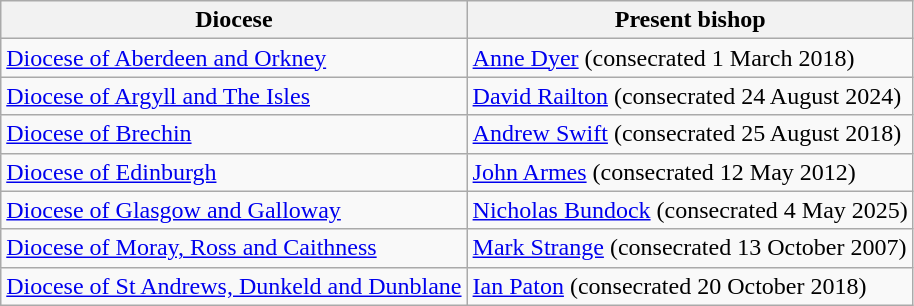<table class="wikitable">
<tr>
<th>Diocese</th>
<th>Present bishop</th>
</tr>
<tr>
<td><a href='#'>Diocese of Aberdeen and Orkney</a></td>
<td><a href='#'>Anne Dyer</a> (consecrated 1 March 2018)</td>
</tr>
<tr>
<td><a href='#'>Diocese of Argyll and The Isles</a></td>
<td><a href='#'>David Railton</a> (consecrated 24 August 2024)</td>
</tr>
<tr>
<td><a href='#'>Diocese of Brechin</a></td>
<td><a href='#'>Andrew Swift</a> (consecrated 25 August 2018)</td>
</tr>
<tr>
<td><a href='#'>Diocese of Edinburgh</a></td>
<td><a href='#'>John Armes</a> (consecrated 12 May 2012)</td>
</tr>
<tr>
<td><a href='#'>Diocese of Glasgow and Galloway</a></td>
<td><a href='#'>Nicholas Bundock</a> (consecrated 4 May 2025)</td>
</tr>
<tr>
<td><a href='#'>Diocese of Moray, Ross and Caithness</a></td>
<td><a href='#'>Mark Strange</a> (consecrated 13 October 2007)</td>
</tr>
<tr>
<td><a href='#'>Diocese of St Andrews, Dunkeld and Dunblane</a></td>
<td><a href='#'>Ian Paton</a> (consecrated 20 October 2018)</td>
</tr>
</table>
